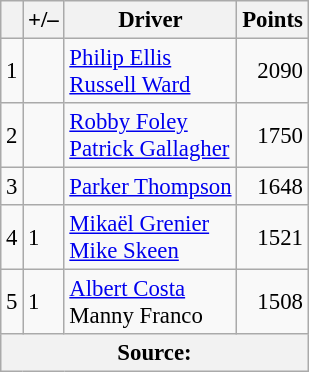<table class="wikitable" style="font-size: 95%;">
<tr>
<th scope="col"></th>
<th scope="col">+/–</th>
<th scope="col">Driver</th>
<th scope="col">Points</th>
</tr>
<tr>
<td align=center>1</td>
<td align=left></td>
<td> <a href='#'>Philip Ellis</a><br> <a href='#'>Russell Ward</a></td>
<td align=right>2090</td>
</tr>
<tr>
<td align=center>2</td>
<td align=left></td>
<td> <a href='#'>Robby Foley</a><br> <a href='#'>Patrick Gallagher</a></td>
<td align=right>1750</td>
</tr>
<tr>
<td align=center>3</td>
<td align=left></td>
<td> <a href='#'>Parker Thompson</a></td>
<td align=right>1648</td>
</tr>
<tr>
<td align=center>4</td>
<td align=left> 1</td>
<td> <a href='#'>Mikaël Grenier</a><br> <a href='#'>Mike Skeen</a></td>
<td align=right>1521</td>
</tr>
<tr>
<td align=center>5</td>
<td align=left> 1</td>
<td> <a href='#'>Albert Costa</a><br> Manny Franco</td>
<td align=right>1508</td>
</tr>
<tr>
<th colspan=5>Source:</th>
</tr>
</table>
